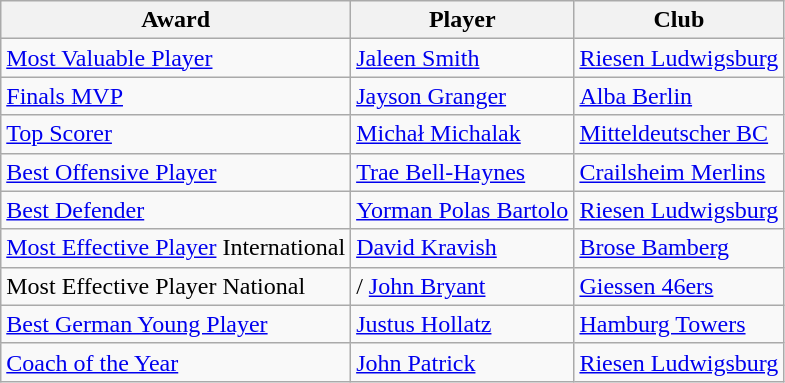<table class="wikitable">
<tr>
<th>Award</th>
<th>Player</th>
<th>Club</th>
</tr>
<tr>
<td><a href='#'>Most Valuable Player</a></td>
<td> <a href='#'>Jaleen Smith</a></td>
<td><a href='#'>Riesen Ludwigsburg</a></td>
</tr>
<tr>
<td><a href='#'>Finals MVP</a></td>
<td> <a href='#'>Jayson Granger</a></td>
<td><a href='#'>Alba Berlin</a></td>
</tr>
<tr>
<td><a href='#'>Top Scorer</a></td>
<td> <a href='#'>Michał Michalak</a></td>
<td><a href='#'>Mitteldeutscher BC</a></td>
</tr>
<tr>
<td><a href='#'>Best Offensive Player</a></td>
<td> <a href='#'>Trae Bell-Haynes</a></td>
<td><a href='#'>Crailsheim Merlins</a></td>
</tr>
<tr>
<td><a href='#'>Best Defender</a></td>
<td> <a href='#'>Yorman Polas Bartolo</a></td>
<td><a href='#'>Riesen Ludwigsburg</a></td>
</tr>
<tr>
<td><a href='#'>Most Effective Player</a> International</td>
<td> <a href='#'>David Kravish</a></td>
<td><a href='#'>Brose Bamberg</a></td>
</tr>
<tr>
<td>Most Effective Player National</td>
<td>/ <a href='#'>John Bryant</a></td>
<td><a href='#'>Giessen 46ers</a></td>
</tr>
<tr>
<td><a href='#'>Best German Young Player</a></td>
<td> <a href='#'>Justus Hollatz</a></td>
<td><a href='#'>Hamburg Towers</a></td>
</tr>
<tr>
<td><a href='#'>Coach of the Year</a></td>
<td> <a href='#'>John Patrick</a></td>
<td><a href='#'>Riesen Ludwigsburg</a></td>
</tr>
</table>
